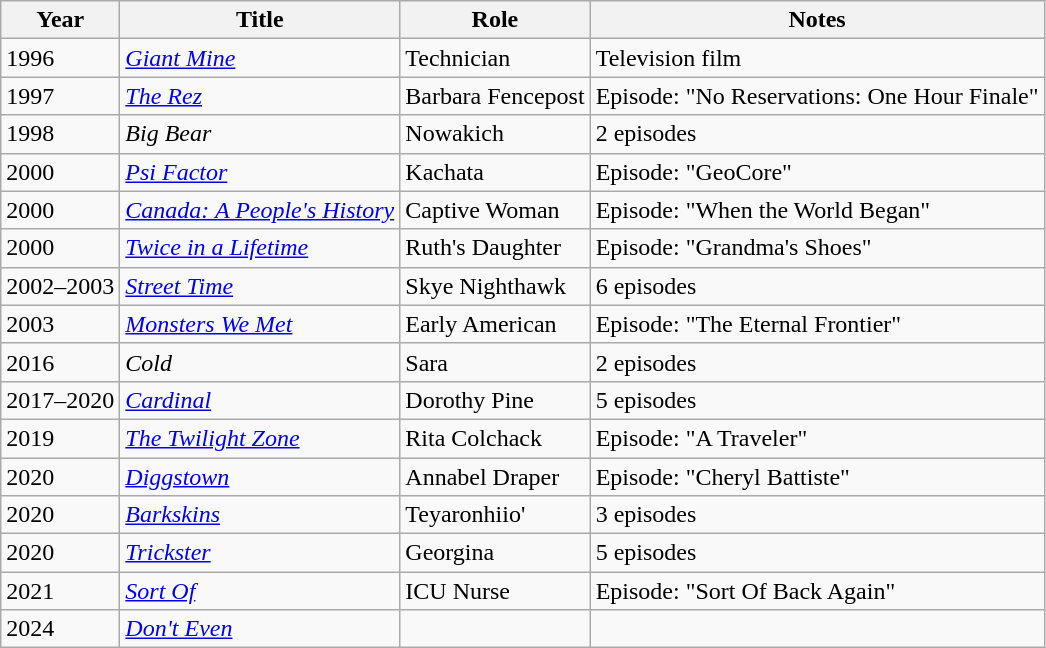<table class="wikitable sortable">
<tr>
<th>Year</th>
<th>Title</th>
<th>Role</th>
<th class="unsortable">Notes</th>
</tr>
<tr>
<td>1996</td>
<td><em><a href='#'>Giant Mine</a></em></td>
<td>Technician</td>
<td>Television film</td>
</tr>
<tr>
<td>1997</td>
<td data-sort-value="Rez, The"><em><a href='#'>The Rez</a></em></td>
<td>Barbara Fencepost</td>
<td>Episode: "No Reservations: One Hour Finale"</td>
</tr>
<tr>
<td>1998</td>
<td><em>Big Bear</em></td>
<td>Nowakich</td>
<td>2 episodes</td>
</tr>
<tr>
<td>2000</td>
<td><em><a href='#'>Psi Factor</a></em></td>
<td>Kachata</td>
<td>Episode: "GeoCore"</td>
</tr>
<tr>
<td>2000</td>
<td><em><a href='#'>Canada: A People's History</a></em></td>
<td>Captive Woman</td>
<td>Episode: "When the World Began"</td>
</tr>
<tr>
<td>2000</td>
<td><em><a href='#'>Twice in a Lifetime</a></em></td>
<td>Ruth's Daughter</td>
<td>Episode: "Grandma's Shoes"</td>
</tr>
<tr>
<td>2002–2003</td>
<td><em><a href='#'>Street Time</a></em></td>
<td>Skye Nighthawk</td>
<td>6 episodes</td>
</tr>
<tr>
<td>2003</td>
<td><em><a href='#'>Monsters We Met</a></em></td>
<td>Early American</td>
<td>Episode: "The Eternal Frontier"</td>
</tr>
<tr>
<td>2016</td>
<td><em>Cold</em></td>
<td>Sara</td>
<td>2 episodes</td>
</tr>
<tr>
<td>2017–2020</td>
<td><em><a href='#'>Cardinal</a></em></td>
<td>Dorothy Pine</td>
<td>5 episodes</td>
</tr>
<tr>
<td>2019</td>
<td data-sort-value="Twilight Zone, The"><em><a href='#'>The Twilight Zone</a></em></td>
<td>Rita Colchack</td>
<td>Episode: "A Traveler"</td>
</tr>
<tr>
<td>2020</td>
<td><em><a href='#'>Diggstown</a></em></td>
<td>Annabel Draper</td>
<td>Episode: "Cheryl Battiste"</td>
</tr>
<tr>
<td>2020</td>
<td><em><a href='#'>Barkskins</a></em></td>
<td>Teyaronhiio'</td>
<td>3 episodes</td>
</tr>
<tr>
<td>2020</td>
<td><em><a href='#'>Trickster</a></em></td>
<td>Georgina</td>
<td>5 episodes</td>
</tr>
<tr>
<td>2021</td>
<td><em><a href='#'>Sort Of</a></em></td>
<td>ICU Nurse</td>
<td>Episode: "Sort Of Back Again"</td>
</tr>
<tr>
<td>2024</td>
<td><em><a href='#'>Don't Even</a></em></td>
<td></td>
<td></td>
</tr>
</table>
